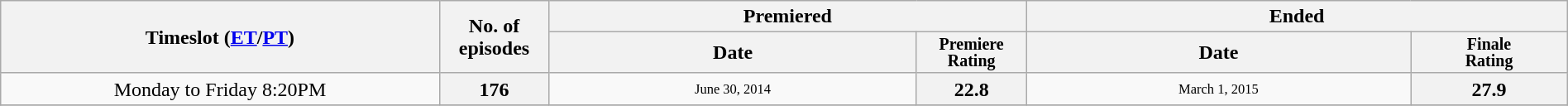<table class="wikitable plainrowheaders" style="text-align:center; width:100%">
<tr>
<th scope="col" style="width:28%;" rowspan="2">Timeslot (<a href='#'>ET</a>/<a href='#'>PT</a>)</th>
<th scope="col" style="width:7%;" rowspan="2">No. of<br>episodes</th>
<th scope="col" colspan=2>Premiered</th>
<th scope="col" colspan=2>Ended</th>
</tr>
<tr>
<th scope="col">Date</th>
<th scope="col" span style="width:7%; font-size:smaller; line-height:100%;">Premiere<br>Rating</th>
<th scope="col">Date</th>
<th scope="col" span style="width:10%; font-size:smaller; line-height:100%;">Finale<br>Rating</th>
</tr>
<tr>
<td>Monday to Friday 8:20PM</td>
<th>176</th>
<td style="font-size:11px;line-height:110%">June 30, 2014</td>
<th>22.8</th>
<td style="font-size:11px;line-height:110%">March 1, 2015</td>
<th>27.9</th>
</tr>
<tr>
</tr>
</table>
